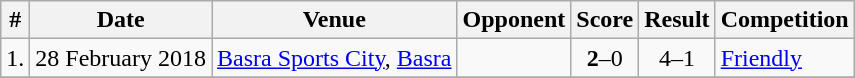<table class="wikitable">
<tr>
<th>#</th>
<th>Date</th>
<th>Venue</th>
<th>Opponent</th>
<th>Score</th>
<th>Result</th>
<th>Competition</th>
</tr>
<tr>
<td>1.</td>
<td>28 February 2018</td>
<td><a href='#'>Basra Sports City</a>, <a href='#'>Basra</a></td>
<td></td>
<td align=center><strong>2</strong>–0</td>
<td align=center>4–1</td>
<td><a href='#'>Friendly</a></td>
</tr>
<tr>
</tr>
</table>
